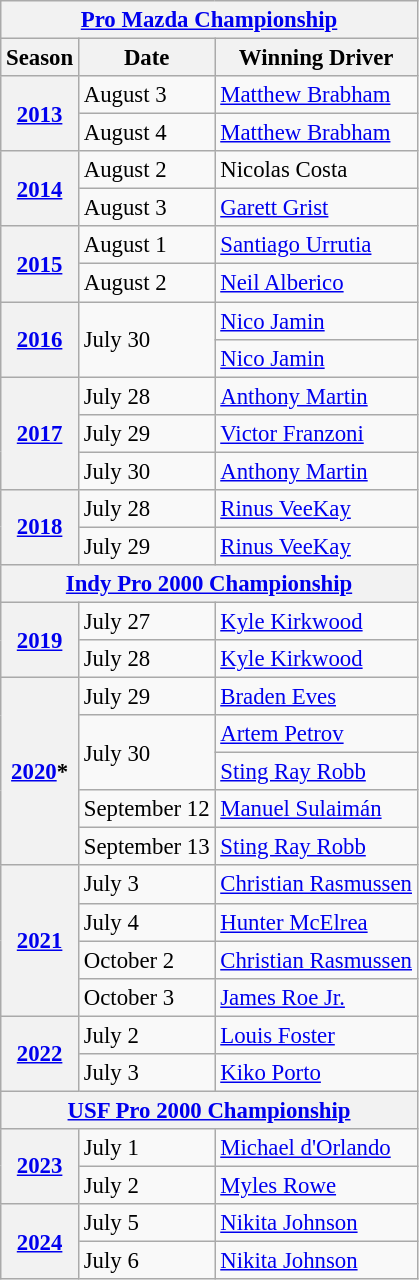<table class="wikitable" style="font-size: 95%;">
<tr>
<th colspan=3><a href='#'>Pro Mazda Championship</a></th>
</tr>
<tr>
<th>Season</th>
<th>Date</th>
<th>Winning Driver</th>
</tr>
<tr>
<th rowspan=2><a href='#'>2013</a></th>
<td>August 3</td>
<td> <a href='#'>Matthew Brabham</a></td>
</tr>
<tr>
<td>August 4</td>
<td> <a href='#'>Matthew Brabham</a></td>
</tr>
<tr>
<th rowspan=2><a href='#'>2014</a></th>
<td>August 2</td>
<td> Nicolas Costa</td>
</tr>
<tr>
<td>August 3</td>
<td> <a href='#'>Garett Grist</a></td>
</tr>
<tr>
<th rowspan=2><a href='#'>2015</a></th>
<td>August 1</td>
<td> <a href='#'>Santiago Urrutia</a></td>
</tr>
<tr>
<td>August 2</td>
<td> <a href='#'>Neil Alberico</a></td>
</tr>
<tr>
<th rowspan=2><a href='#'>2016</a></th>
<td rowspan=2>July 30</td>
<td> <a href='#'>Nico Jamin</a></td>
</tr>
<tr>
<td> <a href='#'>Nico Jamin</a></td>
</tr>
<tr>
<th rowspan=3><a href='#'>2017</a></th>
<td>July 28</td>
<td> <a href='#'>Anthony Martin</a></td>
</tr>
<tr>
<td>July 29</td>
<td> <a href='#'>Victor Franzoni</a></td>
</tr>
<tr>
<td>July 30</td>
<td> <a href='#'>Anthony Martin</a></td>
</tr>
<tr>
<th rowspan=2><a href='#'>2018</a></th>
<td>July 28</td>
<td> <a href='#'>Rinus VeeKay</a></td>
</tr>
<tr>
<td>July 29</td>
<td> <a href='#'>Rinus VeeKay</a></td>
</tr>
<tr>
<th colspan=3><a href='#'>Indy Pro 2000 Championship</a></th>
</tr>
<tr>
<th rowspan=2><a href='#'>2019</a></th>
<td>July 27</td>
<td> <a href='#'>Kyle Kirkwood</a></td>
</tr>
<tr>
<td>July 28</td>
<td> <a href='#'>Kyle Kirkwood</a></td>
</tr>
<tr>
<th rowspan=5><a href='#'>2020</a>*</th>
<td>July 29</td>
<td> <a href='#'>Braden Eves</a></td>
</tr>
<tr>
<td rowspan=2>July 30</td>
<td> <a href='#'>Artem Petrov</a></td>
</tr>
<tr>
<td> <a href='#'>Sting Ray Robb</a></td>
</tr>
<tr>
<td>September 12</td>
<td> <a href='#'>Manuel Sulaimán</a></td>
</tr>
<tr>
<td>September 13</td>
<td> <a href='#'>Sting Ray Robb</a></td>
</tr>
<tr>
<th rowspan="4"><a href='#'>2021</a></th>
<td>July 3</td>
<td> <a href='#'>Christian Rasmussen</a></td>
</tr>
<tr>
<td>July 4</td>
<td> <a href='#'>Hunter McElrea</a></td>
</tr>
<tr>
<td>October 2</td>
<td> <a href='#'>Christian Rasmussen</a></td>
</tr>
<tr>
<td>October 3</td>
<td> <a href='#'>James Roe Jr.</a></td>
</tr>
<tr>
<th rowspan="2"><a href='#'>2022</a></th>
<td>July 2</td>
<td> <a href='#'>Louis Foster</a></td>
</tr>
<tr>
<td>July 3</td>
<td> <a href='#'>Kiko Porto</a></td>
</tr>
<tr>
<th colspan="3"><a href='#'>USF Pro 2000 Championship</a></th>
</tr>
<tr>
<th rowspan="2"><a href='#'>2023</a></th>
<td>July 1</td>
<td> <a href='#'>Michael d'Orlando</a></td>
</tr>
<tr>
<td>July 2</td>
<td> <a href='#'>Myles Rowe</a></td>
</tr>
<tr>
<th rowspan="2"><a href='#'>2024</a></th>
<td>July 5</td>
<td> <a href='#'>Nikita Johnson</a></td>
</tr>
<tr>
<td>July 6</td>
<td> <a href='#'>Nikita Johnson</a></td>
</tr>
</table>
